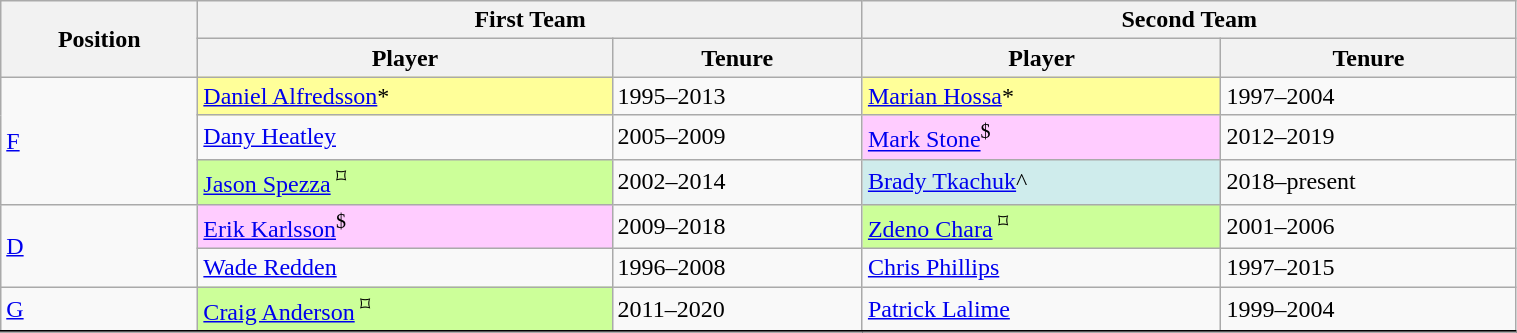<table class="wikitable" style="width:80%">
<tr>
<th rowspan=2>Position</th>
<th colspan=2>First Team</th>
<th colspan=2>Second Team</th>
</tr>
<tr>
<th>Player</th>
<th>Tenure</th>
<th>Player</th>
<th>Tenure</th>
</tr>
<tr>
<td rowspan="3"><a href='#'>F</a></td>
<td bgcolor="#FFFF99"><a href='#'>Daniel Alfredsson</a>*</td>
<td>1995–2013</td>
<td bgcolor="#FFFF99"><a href='#'>Marian Hossa</a>*</td>
<td>1997–2004</td>
</tr>
<tr>
<td><a href='#'>Dany Heatley</a></td>
<td>2005–2009</td>
<td bgcolor="#FFCCFF"><a href='#'>Mark Stone</a><sup>$</sup></td>
<td>2012–2019</td>
</tr>
<tr>
<td bgcolor="#CCFF99"><a href='#'>Jason Spezza</a><sup> ⌑</sup></td>
<td>2002–2014</td>
<td bgcolor="#CFECEC"><a href='#'>Brady Tkachuk</a>^</td>
<td>2018–present</td>
</tr>
<tr>
<td rowspan="2"><a href='#'>D</a></td>
<td bgcolor="#FFCCFF"><a href='#'>Erik Karlsson</a><sup>$</sup></td>
<td>2009–2018</td>
<td bgcolor="#CCFF99"><a href='#'>Zdeno Chara</a><sup> ⌑</sup></td>
<td>2001–2006</td>
</tr>
<tr>
<td><a href='#'>Wade Redden</a></td>
<td>1996–2008</td>
<td><a href='#'>Chris Phillips</a></td>
<td>1997–2015</td>
</tr>
<tr>
<td><a href='#'>G</a></td>
<td bgcolor="#CCFF99"><a href='#'>Craig Anderson</a><sup> ⌑</sup></td>
<td>2011–2020</td>
<td><a href='#'>Patrick Lalime</a></td>
<td>1999–2004</td>
</tr>
<tr style="border-top:2px solid black">
</tr>
</table>
